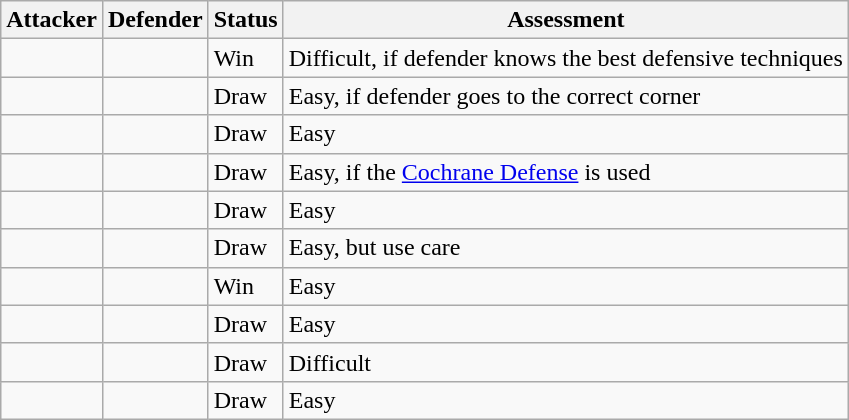<table class="wikitable">
<tr>
<th>Attacker</th>
<th>Defender</th>
<th>Status</th>
<th>Assessment</th>
</tr>
<tr>
<td></td>
<td></td>
<td>Win</td>
<td>Difficult, if defender knows the best defensive techniques</td>
</tr>
<tr>
<td></td>
<td></td>
<td>Draw</td>
<td>Easy, if defender goes to the correct corner</td>
</tr>
<tr>
<td></td>
<td></td>
<td>Draw</td>
<td>Easy</td>
</tr>
<tr>
<td> </td>
<td></td>
<td>Draw</td>
<td>Easy, if the <a href='#'>Cochrane Defense</a> is used</td>
</tr>
<tr>
<td> </td>
<td></td>
<td>Draw</td>
<td>Easy</td>
</tr>
<tr>
<td></td>
<td> </td>
<td>Draw</td>
<td>Easy, but use care</td>
</tr>
<tr>
<td></td>
<td> </td>
<td>Win</td>
<td>Easy</td>
</tr>
<tr>
<td></td>
<td> </td>
<td>Draw</td>
<td>Easy</td>
</tr>
<tr>
<td> </td>
<td></td>
<td>Draw</td>
<td>Difficult</td>
</tr>
<tr>
<td> </td>
<td></td>
<td>Draw</td>
<td>Easy</td>
</tr>
</table>
